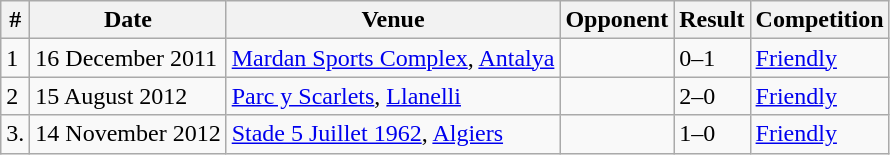<table class="wikitable">
<tr>
<th>#</th>
<th>Date</th>
<th>Venue</th>
<th>Opponent</th>
<th>Result</th>
<th>Competition</th>
</tr>
<tr>
<td>1</td>
<td>16 December 2011</td>
<td><a href='#'>Mardan Sports Complex</a>, <a href='#'>Antalya</a></td>
<td></td>
<td>0–1</td>
<td><a href='#'>Friendly</a></td>
</tr>
<tr>
<td>2</td>
<td>15 August 2012</td>
<td><a href='#'>Parc y Scarlets</a>, <a href='#'>Llanelli</a></td>
<td></td>
<td>2–0</td>
<td><a href='#'>Friendly</a></td>
</tr>
<tr>
<td>3.</td>
<td>14 November 2012</td>
<td><a href='#'>Stade 5 Juillet 1962</a>, <a href='#'>Algiers</a></td>
<td></td>
<td>1–0</td>
<td><a href='#'>Friendly</a></td>
</tr>
</table>
